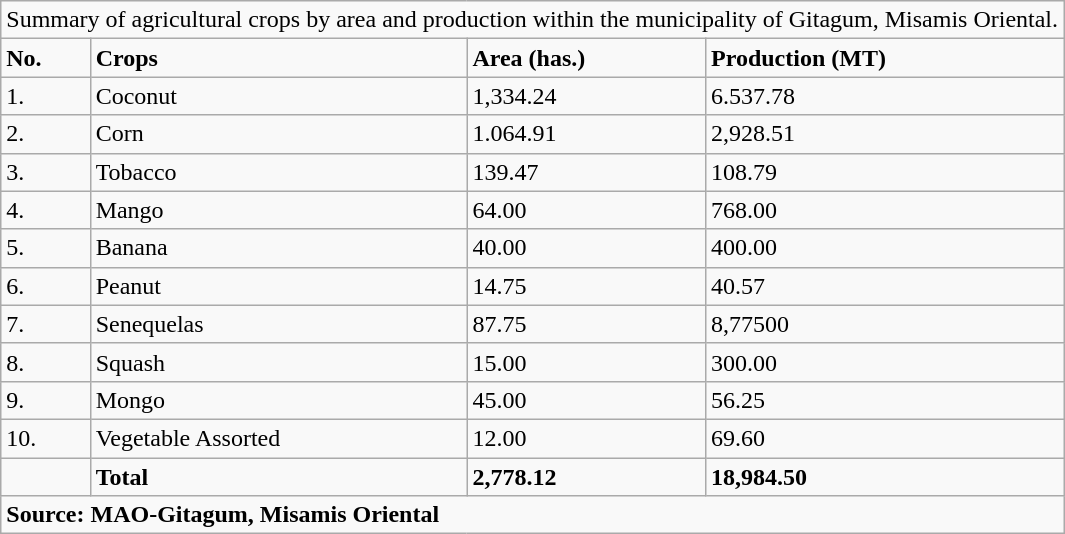<table class="wikitable">
<tr>
<td colspan="4">Summary of agricultural crops by area and production within the municipality of Gitagum, Misamis Oriental.</td>
</tr>
<tr>
<td><strong>No.</strong></td>
<td><strong>Crops</strong></td>
<td><strong>Area (has.)</strong></td>
<td><strong>Production (MT)</strong></td>
</tr>
<tr>
<td>1.</td>
<td>Coconut</td>
<td>1,334.24</td>
<td>6.537.78</td>
</tr>
<tr>
<td>2.</td>
<td>Corn</td>
<td>1.064.91</td>
<td>2,928.51</td>
</tr>
<tr>
<td>3.</td>
<td>Tobacco</td>
<td>139.47</td>
<td>108.79</td>
</tr>
<tr>
<td>4.</td>
<td>Mango</td>
<td>64.00</td>
<td>768.00</td>
</tr>
<tr>
<td>5.</td>
<td>Banana</td>
<td>40.00</td>
<td>400.00</td>
</tr>
<tr>
<td>6.</td>
<td>Peanut</td>
<td>14.75</td>
<td>40.57</td>
</tr>
<tr>
<td>7.</td>
<td>Senequelas</td>
<td>87.75</td>
<td>8,77500</td>
</tr>
<tr>
<td>8.</td>
<td>Squash</td>
<td>15.00</td>
<td>300.00</td>
</tr>
<tr>
<td>9.</td>
<td>Mongo</td>
<td>45.00</td>
<td>56.25</td>
</tr>
<tr>
<td>10.</td>
<td>Vegetable Assorted</td>
<td>12.00</td>
<td>69.60</td>
</tr>
<tr>
<td></td>
<td><strong>Total</strong></td>
<td><strong>2,778.12</strong></td>
<td><strong>18,984.50</strong></td>
</tr>
<tr>
<td colspan="4"><strong>Source: MAO-Gitagum, Misamis Oriental</strong></td>
</tr>
</table>
